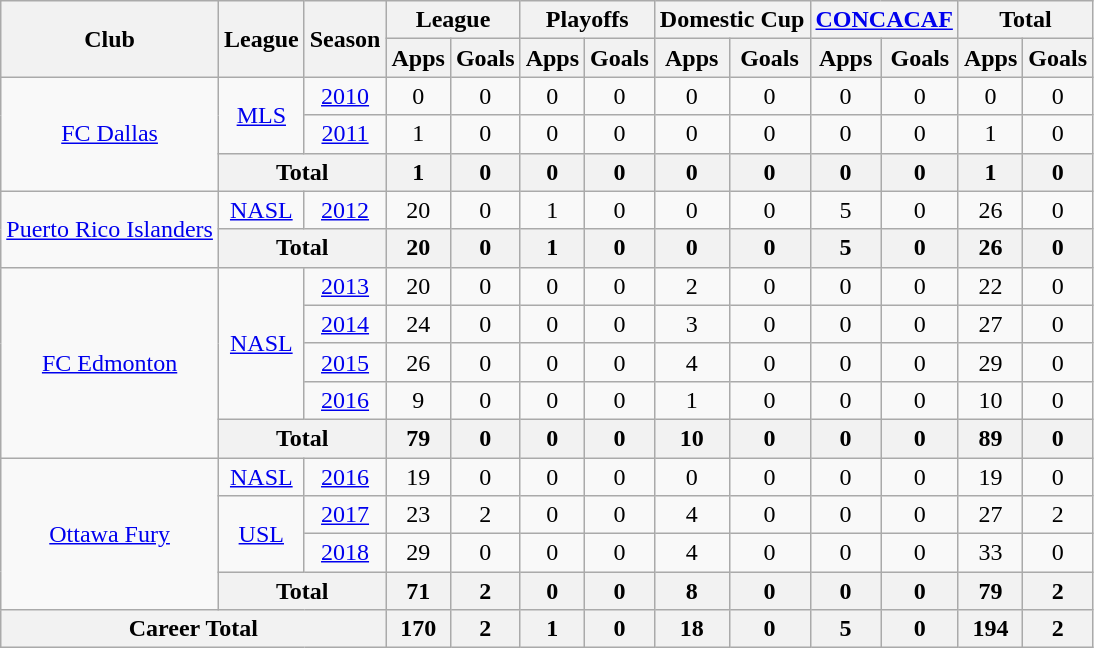<table class="wikitable" style="text-align: center;">
<tr>
<th rowspan="2">Club</th>
<th rowspan="2">League</th>
<th rowspan="2">Season</th>
<th colspan="2">League</th>
<th colspan="2">Playoffs</th>
<th colspan="2">Domestic Cup</th>
<th colspan="2"><a href='#'>CONCACAF</a></th>
<th colspan="2">Total</th>
</tr>
<tr>
<th>Apps</th>
<th>Goals</th>
<th>Apps</th>
<th>Goals</th>
<th>Apps</th>
<th>Goals</th>
<th>Apps</th>
<th>Goals</th>
<th>Apps</th>
<th>Goals</th>
</tr>
<tr>
<td rowspan="3"><a href='#'>FC Dallas</a></td>
<td rowspan="2"><a href='#'>MLS</a></td>
<td><a href='#'>2010</a></td>
<td>0</td>
<td>0</td>
<td>0</td>
<td>0</td>
<td>0</td>
<td>0</td>
<td>0</td>
<td>0</td>
<td>0</td>
<td>0</td>
</tr>
<tr>
<td><a href='#'>2011</a></td>
<td>1</td>
<td>0</td>
<td>0</td>
<td>0</td>
<td>0</td>
<td>0</td>
<td>0</td>
<td>0</td>
<td>1</td>
<td>0</td>
</tr>
<tr>
<th colspan="2">Total</th>
<th>1</th>
<th>0</th>
<th>0</th>
<th>0</th>
<th>0</th>
<th>0</th>
<th>0</th>
<th>0</th>
<th>1</th>
<th>0</th>
</tr>
<tr>
<td rowspan="2"><a href='#'>Puerto Rico Islanders</a></td>
<td><a href='#'>NASL</a></td>
<td><a href='#'>2012</a></td>
<td>20</td>
<td>0</td>
<td>1</td>
<td>0</td>
<td>0</td>
<td>0</td>
<td>5</td>
<td>0</td>
<td>26</td>
<td>0</td>
</tr>
<tr>
<th colspan="2">Total</th>
<th>20</th>
<th>0</th>
<th>1</th>
<th>0</th>
<th>0</th>
<th>0</th>
<th>5</th>
<th>0</th>
<th>26</th>
<th>0</th>
</tr>
<tr>
<td rowspan="5"><a href='#'>FC Edmonton</a></td>
<td rowspan="4"><a href='#'>NASL</a></td>
<td><a href='#'>2013</a></td>
<td>20</td>
<td>0</td>
<td>0</td>
<td>0</td>
<td>2</td>
<td>0</td>
<td>0</td>
<td>0</td>
<td>22</td>
<td>0</td>
</tr>
<tr>
<td><a href='#'>2014</a></td>
<td>24</td>
<td>0</td>
<td>0</td>
<td>0</td>
<td>3</td>
<td>0</td>
<td>0</td>
<td>0</td>
<td>27</td>
<td>0</td>
</tr>
<tr>
<td><a href='#'>2015</a></td>
<td>26</td>
<td>0</td>
<td>0</td>
<td>0</td>
<td>4</td>
<td>0</td>
<td>0</td>
<td>0</td>
<td>29</td>
<td>0</td>
</tr>
<tr>
<td><a href='#'>2016</a></td>
<td>9</td>
<td>0</td>
<td>0</td>
<td>0</td>
<td>1</td>
<td>0</td>
<td>0</td>
<td>0</td>
<td>10</td>
<td>0</td>
</tr>
<tr>
<th colspan="2">Total</th>
<th>79</th>
<th>0</th>
<th>0</th>
<th>0</th>
<th>10</th>
<th>0</th>
<th>0</th>
<th>0</th>
<th>89</th>
<th>0</th>
</tr>
<tr>
<td rowspan="4"><a href='#'>Ottawa Fury</a></td>
<td><a href='#'>NASL</a></td>
<td><a href='#'>2016</a></td>
<td>19</td>
<td>0</td>
<td>0</td>
<td>0</td>
<td>0</td>
<td>0</td>
<td>0</td>
<td>0</td>
<td>19</td>
<td>0</td>
</tr>
<tr>
<td rowspan="2"><a href='#'>USL</a></td>
<td><a href='#'>2017</a></td>
<td>23</td>
<td>2</td>
<td>0</td>
<td>0</td>
<td>4</td>
<td>0</td>
<td>0</td>
<td>0</td>
<td>27</td>
<td>2</td>
</tr>
<tr>
<td><a href='#'>2018</a></td>
<td>29</td>
<td>0</td>
<td>0</td>
<td>0</td>
<td>4</td>
<td>0</td>
<td>0</td>
<td>0</td>
<td>33</td>
<td>0</td>
</tr>
<tr>
<th colspan="2">Total</th>
<th>71</th>
<th>2</th>
<th>0</th>
<th>0</th>
<th>8</th>
<th>0</th>
<th>0</th>
<th>0</th>
<th>79</th>
<th>2</th>
</tr>
<tr>
<th colspan="3">Career Total</th>
<th>170</th>
<th>2</th>
<th>1</th>
<th>0</th>
<th>18</th>
<th>0</th>
<th>5</th>
<th>0</th>
<th>194</th>
<th>2</th>
</tr>
</table>
